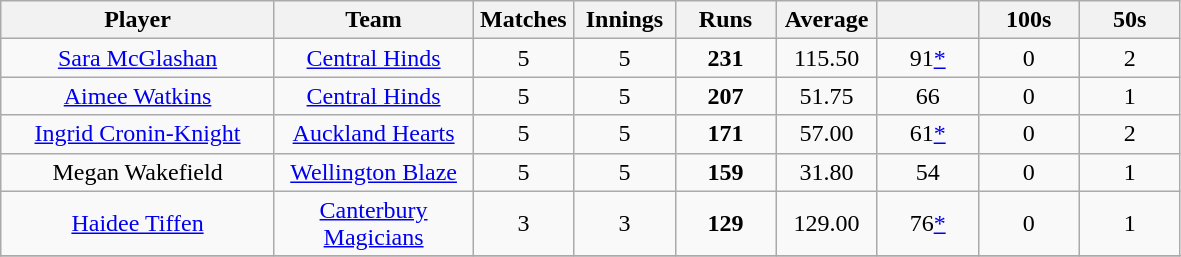<table class="wikitable" style="text-align:center;">
<tr>
<th width=175>Player</th>
<th width=125>Team</th>
<th width=60>Matches</th>
<th width=60>Innings</th>
<th width=60>Runs</th>
<th width=60>Average</th>
<th width=60></th>
<th width=60>100s</th>
<th width=60>50s</th>
</tr>
<tr>
<td><a href='#'>Sara McGlashan</a></td>
<td><a href='#'>Central Hinds</a></td>
<td>5</td>
<td>5</td>
<td><strong>231</strong></td>
<td>115.50</td>
<td>91<a href='#'>*</a></td>
<td>0</td>
<td>2</td>
</tr>
<tr>
<td><a href='#'>Aimee Watkins</a></td>
<td><a href='#'>Central Hinds</a></td>
<td>5</td>
<td>5</td>
<td><strong>207</strong></td>
<td>51.75</td>
<td>66</td>
<td>0</td>
<td>1</td>
</tr>
<tr>
<td><a href='#'>Ingrid Cronin-Knight</a></td>
<td><a href='#'>Auckland Hearts</a></td>
<td>5</td>
<td>5</td>
<td><strong>171</strong></td>
<td>57.00</td>
<td>61<a href='#'>*</a></td>
<td>0</td>
<td>2</td>
</tr>
<tr>
<td>Megan Wakefield</td>
<td><a href='#'>Wellington Blaze</a></td>
<td>5</td>
<td>5</td>
<td><strong>159</strong></td>
<td>31.80</td>
<td>54</td>
<td>0</td>
<td>1</td>
</tr>
<tr>
<td><a href='#'>Haidee Tiffen</a></td>
<td><a href='#'>Canterbury Magicians</a></td>
<td>3</td>
<td>3</td>
<td><strong>129</strong></td>
<td>129.00</td>
<td>76<a href='#'>*</a></td>
<td>0</td>
<td>1</td>
</tr>
<tr>
</tr>
</table>
